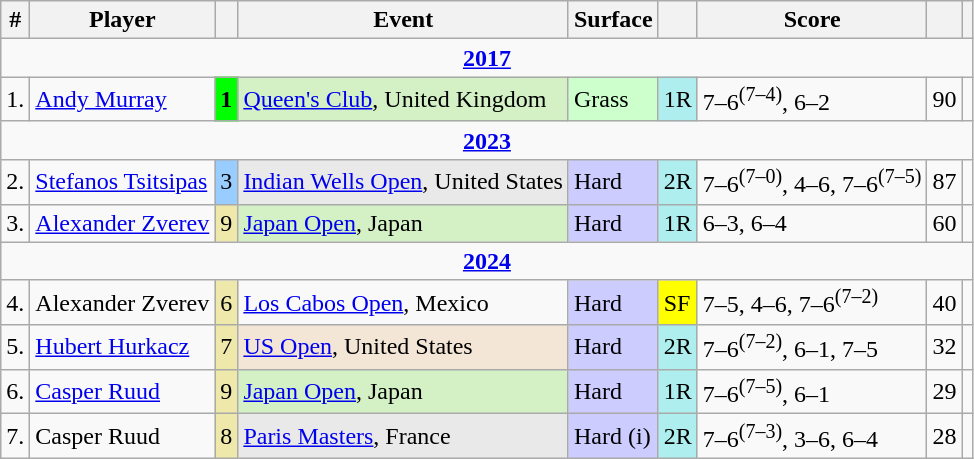<table class="wikitable sortable">
<tr>
<th class=unsortable>#</th>
<th>Player</th>
<th></th>
<th>Event</th>
<th>Surface</th>
<th class=unsortable></th>
<th class=unsortable>Score</th>
<th></th>
<th class=unsortable></th>
</tr>
<tr>
<td colspan=9 style=text-align:center><strong><a href='#'>2017</a></strong></td>
</tr>
<tr>
<td>1.</td>
<td> <a href='#'>Andy Murray</a></td>
<td style=background:lime><strong>1</strong></td>
<td style=background:#d4f1c5><a href='#'>Queen's Club</a>, United Kingdom</td>
<td style=background:#ccffcc>Grass</td>
<td style=background:#afeeee>1R</td>
<td>7–6<sup>(7–4)</sup>, 6–2</td>
<td>90</td>
<td></td>
</tr>
<tr>
<td colspan=9 style=text-align:center><strong><a href='#'>2023</a></strong></td>
</tr>
<tr>
<td>2.</td>
<td> <a href='#'>Stefanos Tsitsipas</a></td>
<td style=background:#9cf>3</td>
<td bgcolor=e9e9e9><a href='#'>Indian Wells Open</a>, United States</td>
<td bgcolor=ccccff>Hard</td>
<td bgcolor=afeeee>2R</td>
<td>7–6<sup>(7–0)</sup>, 4–6, 7–6<sup>(7–5)</sup></td>
<td>87</td>
<td></td>
</tr>
<tr>
<td>3.</td>
<td> <a href='#'>Alexander Zverev</a></td>
<td bgcolor=eee8aa>9</td>
<td bgcolor=d4f1c5><a href='#'>Japan Open</a>, Japan</td>
<td bgcolor=ccccff>Hard</td>
<td bgcolor=afeeee>1R</td>
<td>6–3, 6–4</td>
<td>60</td>
<td></td>
</tr>
<tr>
<td colspan=9 style=text-align:center><strong><a href='#'>2024</a></strong></td>
</tr>
<tr>
<td>4.</td>
<td> Alexander Zverev</td>
<td bgcolor=eee8aa>6</td>
<td><a href='#'>Los Cabos Open</a>, Mexico</td>
<td bgcolor=ccccff>Hard</td>
<td bgcolor=yellow>SF</td>
<td>7–5, 4–6, 7–6<sup>(7–2)</sup></td>
<td>40</td>
<td></td>
</tr>
<tr>
<td>5.</td>
<td> <a href='#'>Hubert Hurkacz</a></td>
<td bgcolor=eee8aa>7</td>
<td bgcolor=f3e6d7><a href='#'>US Open</a>, United States</td>
<td bgcolor=ccccff>Hard</td>
<td bgcolor=afeeee>2R</td>
<td>7–6<sup>(7–2)</sup>, 6–1, 7–5</td>
<td>32</td>
<td></td>
</tr>
<tr>
<td>6.</td>
<td> <a href='#'>Casper Ruud</a></td>
<td bgcolor=eee8aa>9</td>
<td bgcolor=d4f1c5><a href='#'>Japan Open</a>, Japan</td>
<td bgcolor=ccccff>Hard</td>
<td bgcolor=afeeee>1R</td>
<td>7–6<sup>(7–5)</sup>, 6–1</td>
<td>29</td>
<td></td>
</tr>
<tr>
<td>7.</td>
<td> Casper Ruud</td>
<td bgcolor=eee8aa>8</td>
<td bgcolor=e9e9e9><a href='#'>Paris Masters</a>, France</td>
<td bgcolor=ccccff>Hard (i)</td>
<td bgcolor=afeeee>2R</td>
<td>7–6<sup>(7–3)</sup>, 3–6, 6–4</td>
<td>28</td>
<td></td>
</tr>
</table>
